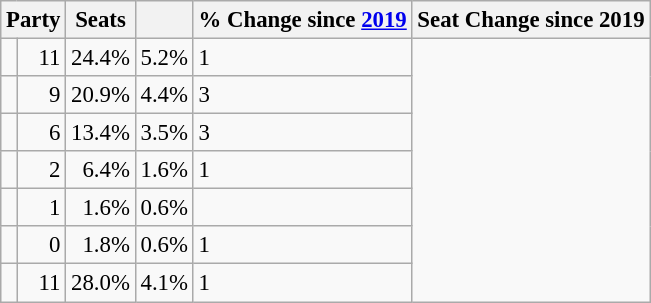<table class="wikitable" style="font-size: 95%;">
<tr>
<th colspan=2>Party</th>
<th>Seats</th>
<th></th>
<th>% Change since <a href='#'>2019</a></th>
<th>Seat Change since 2019</th>
</tr>
<tr>
<td></td>
<td style="text-align:right;">11</td>
<td style="text-align:right;">24.4%</td>
<td> 5.2%</td>
<td> 1</td>
</tr>
<tr>
<td></td>
<td style="text-align:right;">9</td>
<td style="text-align:right;">20.9%</td>
<td> 4.4%</td>
<td> 3</td>
</tr>
<tr>
<td></td>
<td style="text-align:right;">6</td>
<td style="text-align:right;">13.4%</td>
<td> 3.5%</td>
<td> 3</td>
</tr>
<tr>
<td></td>
<td style="text-align:right;">2</td>
<td style="text-align:right;">6.4%</td>
<td> 1.6%</td>
<td> 1</td>
</tr>
<tr>
<td></td>
<td style="text-align:right;">1</td>
<td style="text-align:right;">1.6%</td>
<td> 0.6%</td>
<td></td>
</tr>
<tr>
<td></td>
<td style="text-align:right;">0</td>
<td style="text-align:right;">1.8%</td>
<td> 0.6%</td>
<td> 1</td>
</tr>
<tr>
<td></td>
<td style="text-align:right;">11</td>
<td style="text-align:right;">28.0%</td>
<td> 4.1%</td>
<td> 1</td>
</tr>
</table>
